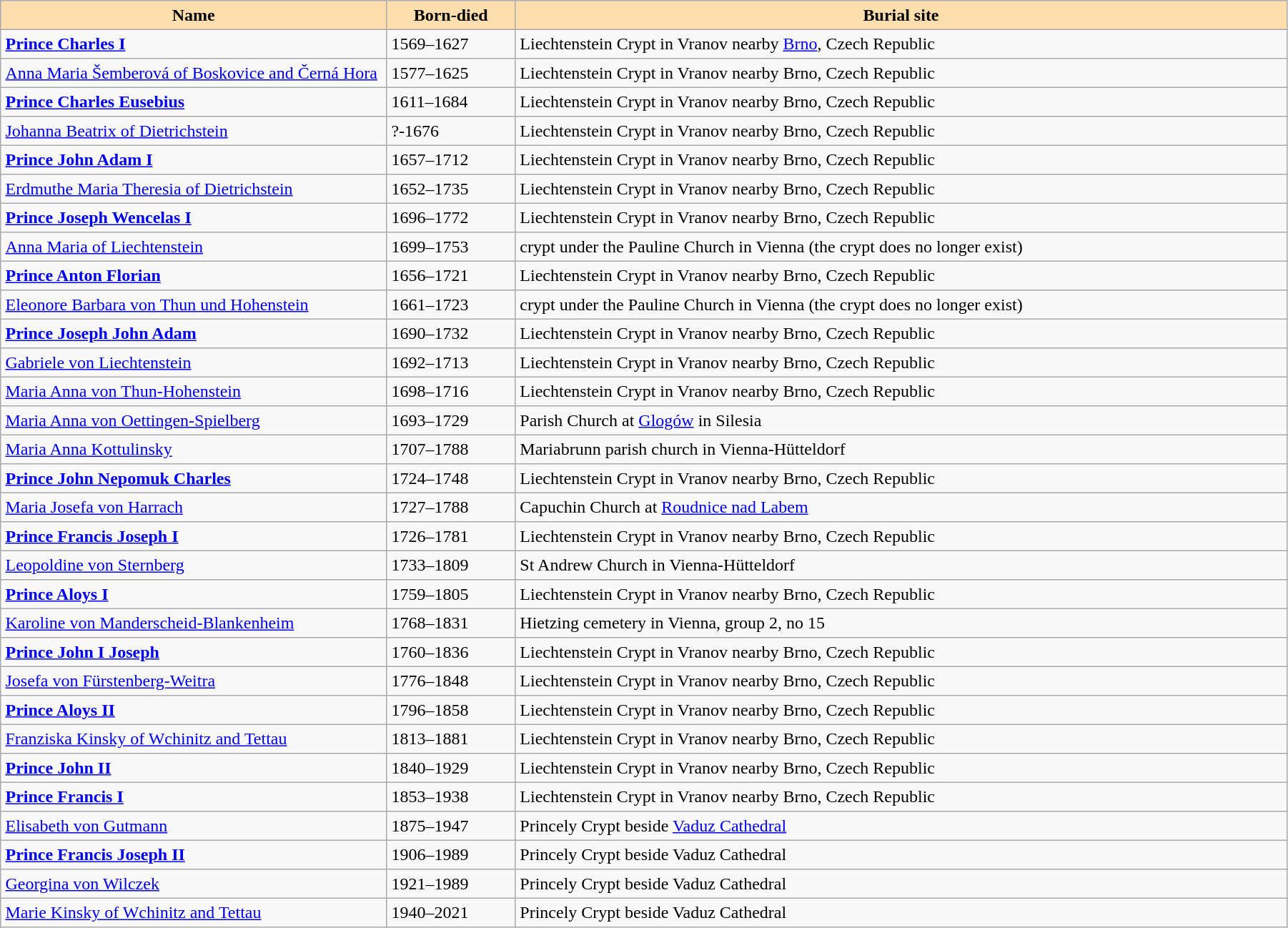<table width = "95%" border = 1 border="1" cellpadding="4" cellspacing="0" style="margin: 0.5em 1em 0.5em 0; background: #f9f9f9; border: 1px #aaa solid; border-collapse: collapse;">
<tr>
<th width="30%" bgcolor="#ffdead">Name</th>
<th width="10%" bgcolor="#ffdead">Born-died</th>
<th width="90%" bgcolor="#ffdead">Burial site</th>
</tr>
<tr>
<td><strong><a href='#'>Prince Charles I</a></strong></td>
<td>1569–1627</td>
<td>Liechtenstein Crypt in Vranov nearby <a href='#'>Brno</a>, Czech Republic</td>
</tr>
<tr>
<td><a href='#'>Anna Maria Šemberová of Boskovice and Černá Hora</a></td>
<td>1577–1625</td>
<td>Liechtenstein Crypt in Vranov nearby Brno, Czech Republic</td>
</tr>
<tr>
<td><strong><a href='#'>Prince Charles Eusebius</a></strong></td>
<td>1611–1684</td>
<td>Liechtenstein Crypt in Vranov nearby Brno, Czech Republic</td>
</tr>
<tr>
<td><a href='#'>Johanna Beatrix of Dietrichstein</a></td>
<td>?-1676</td>
<td>Liechtenstein Crypt in Vranov nearby Brno, Czech Republic</td>
</tr>
<tr>
<td><strong><a href='#'>Prince John Adam I</a></strong></td>
<td>1657–1712</td>
<td>Liechtenstein Crypt in Vranov nearby Brno, Czech Republic</td>
</tr>
<tr>
<td><a href='#'>Erdmuthe Maria Theresia of Dietrichstein</a></td>
<td>1652–1735</td>
<td>Liechtenstein Crypt in Vranov nearby Brno, Czech Republic</td>
</tr>
<tr>
<td><strong><a href='#'>Prince Joseph Wencelas I</a></strong></td>
<td>1696–1772</td>
<td>Liechtenstein Crypt in Vranov nearby Brno, Czech Republic</td>
</tr>
<tr>
<td><a href='#'>Anna Maria of Liechtenstein</a></td>
<td>1699–1753</td>
<td>crypt under the Pauline Church in Vienna (the crypt does no longer exist)</td>
</tr>
<tr>
<td><strong><a href='#'>Prince Anton Florian</a></strong></td>
<td>1656–1721</td>
<td>Liechtenstein Crypt in Vranov nearby Brno, Czech Republic</td>
</tr>
<tr>
<td><a href='#'>Eleonore Barbara von Thun und Hohenstein</a></td>
<td>1661–1723</td>
<td>crypt under the Pauline Church in Vienna (the crypt does no longer exist)</td>
</tr>
<tr>
<td><strong><a href='#'>Prince Joseph John Adam</a></strong></td>
<td>1690–1732</td>
<td>Liechtenstein Crypt in Vranov nearby Brno, Czech Republic</td>
</tr>
<tr>
<td><a href='#'>Gabriele von Liechtenstein</a></td>
<td>1692–1713</td>
<td>Liechtenstein Crypt in Vranov nearby Brno, Czech Republic</td>
</tr>
<tr>
<td><a href='#'>Maria Anna von Thun-Hohenstein</a></td>
<td>1698–1716</td>
<td>Liechtenstein Crypt in Vranov nearby Brno, Czech Republic</td>
</tr>
<tr>
<td><a href='#'>Maria Anna von Oettingen-Spielberg</a></td>
<td>1693–1729</td>
<td>Parish Church at <a href='#'>Glogów</a> in Silesia</td>
</tr>
<tr>
<td><a href='#'>Maria Anna Kottulinsky</a></td>
<td>1707–1788</td>
<td>Mariabrunn parish church in Vienna-Hütteldorf</td>
</tr>
<tr>
<td><strong><a href='#'>Prince John Nepomuk Charles</a></strong></td>
<td>1724–1748</td>
<td>Liechtenstein Crypt in Vranov nearby Brno, Czech Republic</td>
</tr>
<tr>
<td><a href='#'>Maria Josefa von Harrach</a></td>
<td>1727–1788</td>
<td>Capuchin Church at <a href='#'>Roudnice nad Labem</a></td>
</tr>
<tr>
<td><strong><a href='#'>Prince Francis Joseph I</a></strong></td>
<td>1726–1781</td>
<td>Liechtenstein Crypt in Vranov nearby Brno, Czech Republic</td>
</tr>
<tr>
<td><a href='#'>Leopoldine von Sternberg</a></td>
<td>1733–1809</td>
<td>St Andrew Church in Vienna-Hütteldorf</td>
</tr>
<tr>
<td><strong><a href='#'>Prince Aloys I</a></strong></td>
<td>1759–1805</td>
<td>Liechtenstein Crypt in Vranov nearby Brno, Czech Republic</td>
</tr>
<tr>
<td><a href='#'>Karoline von Manderscheid-Blankenheim</a></td>
<td>1768–1831</td>
<td>Hietzing cemetery in Vienna, group 2, no 15</td>
</tr>
<tr>
<td><strong><a href='#'>Prince John I Joseph</a></strong></td>
<td>1760–1836</td>
<td>Liechtenstein Crypt in Vranov nearby Brno, Czech Republic</td>
</tr>
<tr>
<td><a href='#'>Josefa von Fürstenberg-Weitra</a></td>
<td>1776–1848</td>
<td>Liechtenstein Crypt in Vranov nearby Brno, Czech Republic</td>
</tr>
<tr>
<td><strong><a href='#'>Prince Aloys II</a></strong></td>
<td>1796–1858</td>
<td>Liechtenstein Crypt in Vranov nearby Brno, Czech Republic</td>
</tr>
<tr>
<td><a href='#'>Franziska Kinsky of Wchinitz and Tettau</a></td>
<td>1813–1881</td>
<td>Liechtenstein Crypt in Vranov nearby Brno, Czech Republic</td>
</tr>
<tr>
<td><strong><a href='#'>Prince John II</a></strong></td>
<td>1840–1929</td>
<td>Liechtenstein Crypt in Vranov nearby Brno, Czech Republic</td>
</tr>
<tr>
<td><strong><a href='#'>Prince Francis I</a></strong></td>
<td>1853–1938</td>
<td>Liechtenstein Crypt in Vranov nearby Brno, Czech Republic</td>
</tr>
<tr>
<td><a href='#'>Elisabeth von Gutmann</a></td>
<td>1875–1947</td>
<td>Princely Crypt beside <a href='#'>Vaduz Cathedral</a></td>
</tr>
<tr>
<td><strong><a href='#'>Prince Francis Joseph II</a></strong></td>
<td>1906–1989</td>
<td>Princely Crypt beside Vaduz Cathedral</td>
</tr>
<tr>
<td><a href='#'>Georgina von Wilczek</a></td>
<td>1921–1989</td>
<td>Princely Crypt beside Vaduz Cathedral</td>
</tr>
<tr>
<td><a href='#'>Marie Kinsky of Wchinitz and Tettau</a></td>
<td>1940–2021</td>
<td>Princely Crypt beside Vaduz Cathedral</td>
</tr>
</table>
